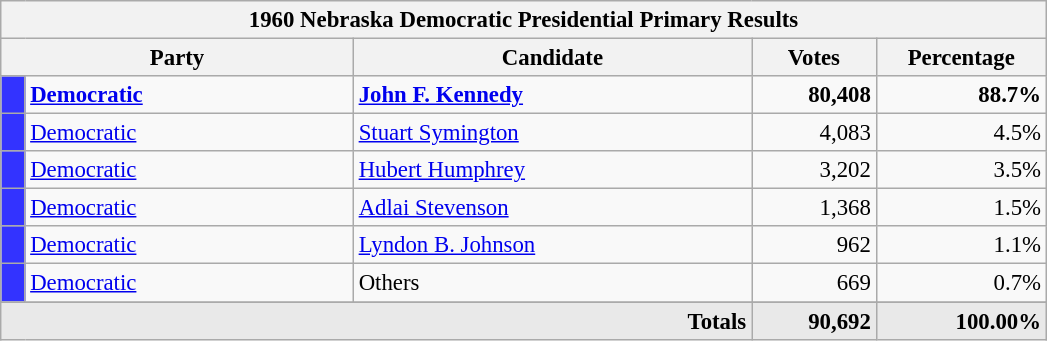<table class="wikitable" style="font-size: 95%;">
<tr>
<th colspan="7">1960 Nebraska Democratic Presidential Primary Results</th>
</tr>
<tr>
<th colspan="2" style="width: 15em">Party</th>
<th style="width: 17em">Candidate</th>
<th style="width: 5em">Votes</th>
<th style="width: 7em">Percentage</th>
</tr>
<tr>
<th style="background-color:#3333FF; width: 3px"></th>
<td style="width: 130px"><strong><a href='#'>Democratic</a></strong></td>
<td><strong><a href='#'>John F. Kennedy</a></strong></td>
<td align="right"><strong>80,408</strong></td>
<td align="right"><strong>88.7%</strong></td>
</tr>
<tr>
<th style="background-color:#3333FF; width: 3px"></th>
<td style="width: 130px"><a href='#'>Democratic</a></td>
<td><a href='#'>Stuart Symington</a></td>
<td align="right">4,083</td>
<td align="right">4.5%</td>
</tr>
<tr>
<th style="background-color:#3333FF; width: 3px"></th>
<td style="width: 130px"><a href='#'>Democratic</a></td>
<td><a href='#'>Hubert Humphrey</a></td>
<td align="right">3,202</td>
<td align="right">3.5%</td>
</tr>
<tr>
<th style="background-color:#3333FF; width: 3px"></th>
<td style="width: 130px"><a href='#'>Democratic</a></td>
<td><a href='#'>Adlai Stevenson</a></td>
<td align="right">1,368</td>
<td align="right">1.5%</td>
</tr>
<tr>
<th style="background-color:#3333FF; width: 3px"></th>
<td style="width: 130px"><a href='#'>Democratic</a></td>
<td><a href='#'>Lyndon B. Johnson</a></td>
<td align="right">962</td>
<td align="right">1.1%</td>
</tr>
<tr>
<th style="background-color:#3333FF; width: 3px"></th>
<td style="width: 130px"><a href='#'>Democratic</a></td>
<td>Others</td>
<td align="right">669</td>
<td align="right">0.7%</td>
</tr>
<tr>
</tr>
<tr bgcolor="#E9E9E9">
<td colspan="3" align="right"><strong>Totals</strong></td>
<td align="right"><strong>90,692</strong></td>
<td align="right"><strong>100.00%</strong></td>
</tr>
</table>
